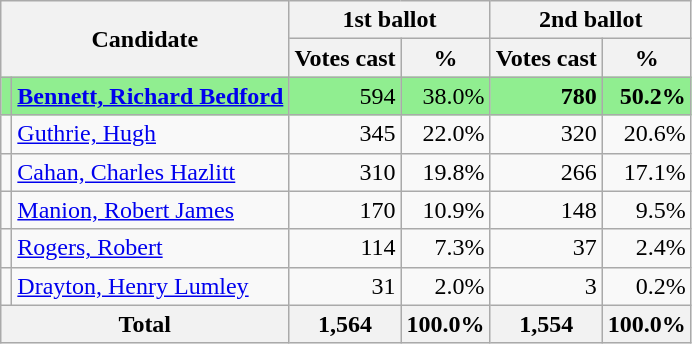<table class="wikitable">
<tr>
<th rowspan="2" colspan="2">Candidate</th>
<th colspan="2">1st ballot</th>
<th colspan="2">2nd ballot</th>
</tr>
<tr>
<th>Votes cast</th>
<th>%</th>
<th>Votes cast</th>
<th>%</th>
</tr>
<tr style="background:lightgreen;">
<td></td>
<td><strong><a href='#'>Bennett, Richard Bedford</a></strong></td>
<td align="right">594</td>
<td align="right">38.0%</td>
<td align="right"><strong>780</strong></td>
<td align="right"><strong>50.2%</strong></td>
</tr>
<tr>
<td></td>
<td><a href='#'>Guthrie, Hugh</a></td>
<td align="right">345</td>
<td align="right">22.0%</td>
<td align="right">320</td>
<td align="right">20.6%</td>
</tr>
<tr>
<td></td>
<td><a href='#'>Cahan, Charles Hazlitt</a></td>
<td align="right">310</td>
<td align="right">19.8%</td>
<td align="right">266</td>
<td align="right">17.1%</td>
</tr>
<tr>
<td></td>
<td><a href='#'>Manion, Robert James</a></td>
<td align="right">170</td>
<td align="right">10.9%</td>
<td align="right">148</td>
<td align="right">9.5%</td>
</tr>
<tr>
<td></td>
<td><a href='#'>Rogers, Robert</a></td>
<td align="right">114</td>
<td align="right">7.3%</td>
<td align="right">37</td>
<td align="right">2.4%</td>
</tr>
<tr>
<td></td>
<td><a href='#'>Drayton, Henry Lumley</a></td>
<td align="right">31</td>
<td align="right">2.0%</td>
<td align="right">3</td>
<td align="right">0.2%</td>
</tr>
<tr>
<th colspan="2">Total</th>
<th align="right">1,564</th>
<th align="right">100.0%</th>
<th align="right">1,554</th>
<th align="right">100.0%</th>
</tr>
</table>
